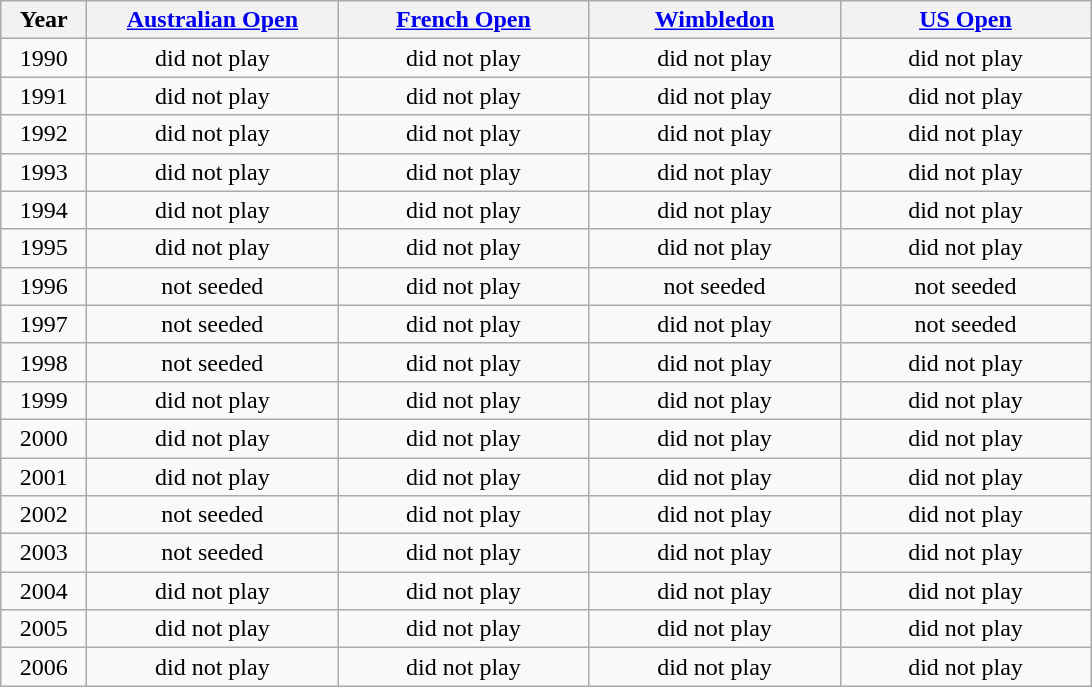<table class="wikitable" style="text-align:center">
<tr>
<th width="50">Year</th>
<th width="160"><a href='#'>Australian Open</a></th>
<th width="160"><a href='#'>French Open</a></th>
<th width="160"><a href='#'>Wimbledon</a></th>
<th width="160"><a href='#'>US Open</a></th>
</tr>
<tr>
<td>1990</td>
<td>did not play</td>
<td>did not play</td>
<td>did not play</td>
<td>did not play</td>
</tr>
<tr>
<td>1991</td>
<td>did not play</td>
<td>did not play</td>
<td>did not play</td>
<td>did not play</td>
</tr>
<tr>
<td>1992</td>
<td>did not play</td>
<td>did not play</td>
<td>did not play</td>
<td>did not play</td>
</tr>
<tr>
<td>1993</td>
<td>did not play</td>
<td>did not play</td>
<td>did not play</td>
<td>did not play</td>
</tr>
<tr>
<td>1994</td>
<td>did not play</td>
<td>did not play</td>
<td>did not play</td>
<td>did not play</td>
</tr>
<tr>
<td>1995</td>
<td>did not play</td>
<td>did not play</td>
<td>did not play</td>
<td>did not play</td>
</tr>
<tr>
<td>1996</td>
<td>not seeded</td>
<td>did not play</td>
<td>not seeded</td>
<td>not seeded</td>
</tr>
<tr>
<td>1997</td>
<td>not seeded</td>
<td>did not play</td>
<td>did not play</td>
<td>not seeded</td>
</tr>
<tr>
<td>1998</td>
<td>not seeded</td>
<td>did not play</td>
<td>did not play</td>
<td>did not play</td>
</tr>
<tr>
<td>1999</td>
<td>did not play</td>
<td>did not play</td>
<td>did not play</td>
<td>did not play</td>
</tr>
<tr>
<td>2000</td>
<td>did not play</td>
<td>did not play</td>
<td>did not play</td>
<td>did not play</td>
</tr>
<tr>
<td>2001</td>
<td>did not play</td>
<td>did not play</td>
<td>did not play</td>
<td>did not play</td>
</tr>
<tr>
<td>2002</td>
<td>not seeded</td>
<td>did not play</td>
<td>did not play</td>
<td>did not play</td>
</tr>
<tr>
<td>2003</td>
<td>not seeded</td>
<td>did not play</td>
<td>did not play</td>
<td>did not play</td>
</tr>
<tr>
<td>2004</td>
<td>did not play</td>
<td>did not play</td>
<td>did not play</td>
<td>did not play</td>
</tr>
<tr>
<td>2005</td>
<td>did not play</td>
<td>did not play</td>
<td>did not play</td>
<td>did not play</td>
</tr>
<tr>
<td>2006</td>
<td>did not play</td>
<td>did not play</td>
<td>did not play</td>
<td>did not play</td>
</tr>
</table>
